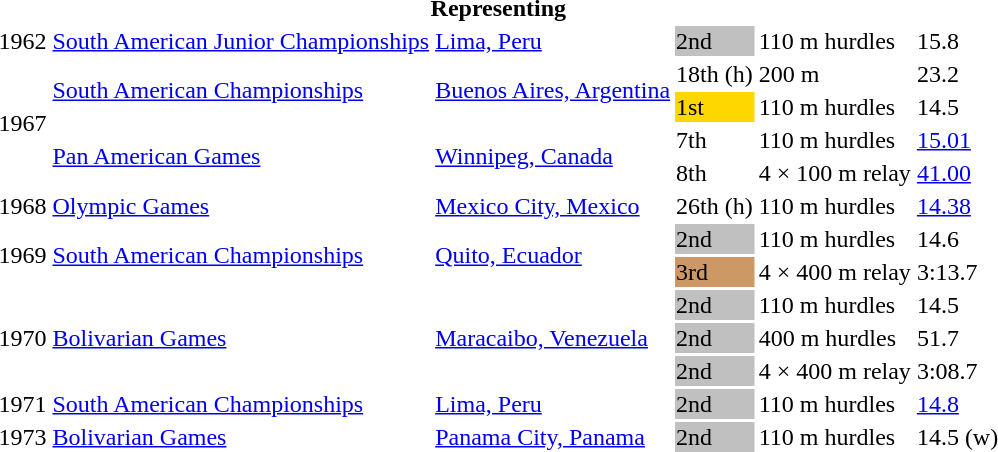<table>
<tr>
<th colspan="6">Representing </th>
</tr>
<tr>
<td>1962</td>
<td><a href='#'>South American Junior Championships</a></td>
<td><a href='#'>Lima, Peru</a></td>
<td bgcolor=silver>2nd</td>
<td>110 m hurdles</td>
<td>15.8</td>
</tr>
<tr>
<td rowspan=4>1967</td>
<td rowspan=2><a href='#'>South American Championships</a></td>
<td rowspan=2><a href='#'>Buenos Aires, Argentina</a></td>
<td>18th (h)</td>
<td>200 m</td>
<td>23.2</td>
</tr>
<tr>
<td bgcolor=gold>1st</td>
<td>110 m hurdles</td>
<td>14.5</td>
</tr>
<tr>
<td rowspan=2><a href='#'>Pan American Games</a></td>
<td rowspan=2><a href='#'>Winnipeg, Canada</a></td>
<td>7th</td>
<td>110 m hurdles</td>
<td><a href='#'>15.01</a></td>
</tr>
<tr>
<td>8th</td>
<td>4 × 100 m relay</td>
<td><a href='#'>41.00</a></td>
</tr>
<tr>
<td>1968</td>
<td><a href='#'>Olympic Games</a></td>
<td><a href='#'>Mexico City, Mexico</a></td>
<td>26th (h)</td>
<td>110 m hurdles</td>
<td><a href='#'>14.38</a></td>
</tr>
<tr>
<td rowspan=2>1969</td>
<td rowspan=2><a href='#'>South American Championships</a></td>
<td rowspan=2><a href='#'>Quito, Ecuador</a></td>
<td bgcolor=silver>2nd</td>
<td>110 m hurdles</td>
<td>14.6</td>
</tr>
<tr>
<td bgcolor=cc9966>3rd</td>
<td>4 × 400 m relay</td>
<td>3:13.7</td>
</tr>
<tr>
<td rowspan=3>1970</td>
<td rowspan=3><a href='#'>Bolivarian Games</a></td>
<td rowspan=3><a href='#'>Maracaibo, Venezuela</a></td>
<td bgcolor=silver>2nd</td>
<td>110 m hurdles</td>
<td>14.5</td>
</tr>
<tr>
<td bgcolor=silver>2nd</td>
<td>400 m hurdles</td>
<td>51.7</td>
</tr>
<tr>
<td bgcolor=silver>2nd</td>
<td>4 × 400 m relay</td>
<td>3:08.7</td>
</tr>
<tr>
<td>1971</td>
<td><a href='#'>South American Championships</a></td>
<td><a href='#'>Lima, Peru</a></td>
<td bgcolor=silver>2nd</td>
<td>110 m hurdles</td>
<td><a href='#'>14.8</a></td>
</tr>
<tr>
<td>1973</td>
<td><a href='#'>Bolivarian Games</a></td>
<td><a href='#'>Panama City, Panama</a></td>
<td bgcolor=silver>2nd</td>
<td>110 m hurdles</td>
<td>14.5 (w)</td>
</tr>
</table>
